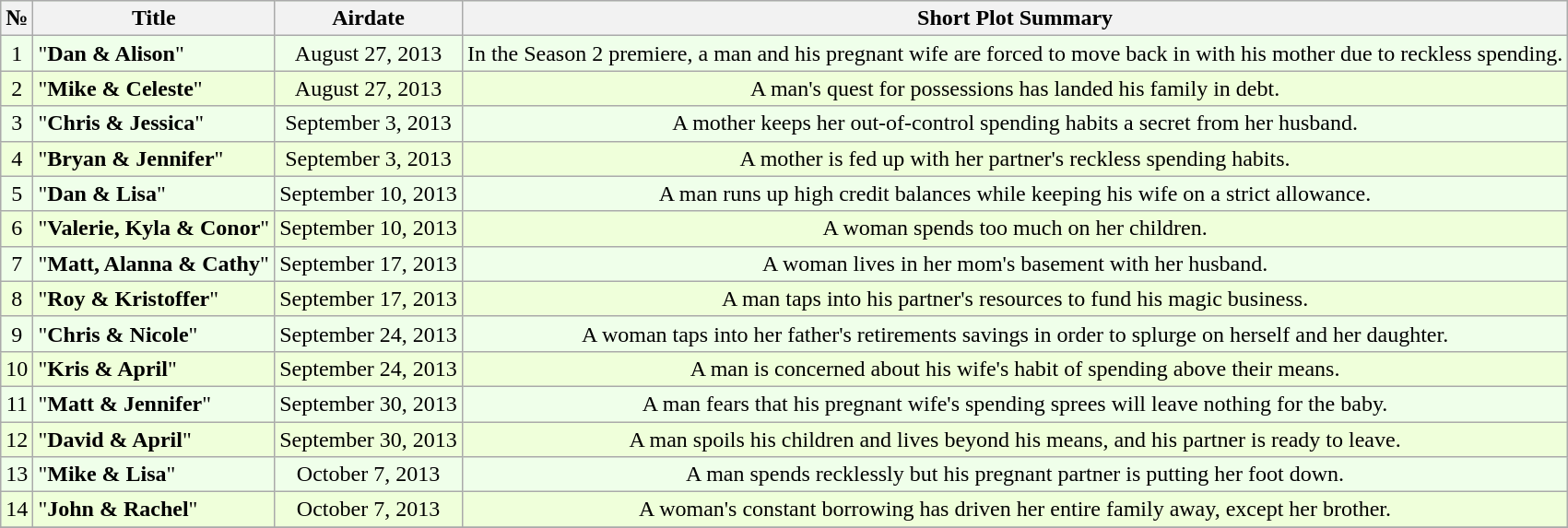<table class=wikitable style="text-align:center; background:#EFFFEA">
<tr>
<th>№</th>
<th>Title</th>
<th>Airdate</th>
<th>Short Plot Summary</th>
</tr>
<tr>
<td>1</td>
<td align="left">"<strong>Dan & Alison</strong>"</td>
<td>August 27, 2013</td>
<td>In the Season 2 premiere, a man and his pregnant wife are forced to move back in with his mother due to reckless spending.</td>
</tr>
<tr bgcolor="EFFFDA">
<td>2</td>
<td align="left">"<strong>Mike & Celeste</strong>"</td>
<td>August 27, 2013</td>
<td>A man's quest for possessions has landed his family in debt.</td>
</tr>
<tr>
<td>3</td>
<td align="left">"<strong>Chris & Jessica</strong>"</td>
<td>September 3, 2013</td>
<td>A mother keeps her out-of-control spending habits a secret from her husband.</td>
</tr>
<tr bgcolor="EFFFDA">
<td>4</td>
<td align="left">"<strong>Bryan & Jennifer</strong>"</td>
<td>September 3, 2013</td>
<td>A mother is fed up with her partner's reckless spending habits.</td>
</tr>
<tr>
<td>5</td>
<td align="left">"<strong>Dan & Lisa</strong>"</td>
<td>September 10, 2013</td>
<td>A man runs up high credit balances while keeping his wife on a strict allowance.</td>
</tr>
<tr bgcolor="EFFFDA">
<td>6</td>
<td align="left">"<strong>Valerie, Kyla & Conor</strong>"</td>
<td>September 10, 2013</td>
<td>A woman spends too much on her children.</td>
</tr>
<tr>
<td>7</td>
<td align="left">"<strong>Matt, Alanna & Cathy</strong>"</td>
<td>September 17, 2013</td>
<td>A woman lives in her mom's basement with her husband.</td>
</tr>
<tr bgcolor="EFFFDA">
<td>8</td>
<td align="left">"<strong>Roy & Kristoffer</strong>"</td>
<td>September 17, 2013</td>
<td>A man taps into his partner's resources to fund his magic business.</td>
</tr>
<tr>
<td>9</td>
<td align="left">"<strong>Chris & Nicole</strong>"</td>
<td>September 24, 2013</td>
<td>A woman taps into her father's retirements savings in order to splurge on herself and her daughter.</td>
</tr>
<tr bgcolor="EFFFDA">
<td>10</td>
<td align="left">"<strong>Kris & April</strong>"</td>
<td>September 24, 2013</td>
<td>A man is concerned about his wife's habit of spending above their means.</td>
</tr>
<tr>
<td>11</td>
<td align="left">"<strong>Matt & Jennifer</strong>"</td>
<td>September 30, 2013</td>
<td>A man fears that his pregnant wife's spending sprees will leave nothing for the baby.</td>
</tr>
<tr bgcolor="EFFFDA">
<td>12</td>
<td align="left">"<strong>David & April</strong>"</td>
<td>September 30, 2013</td>
<td>A man spoils his children and lives beyond his means, and his partner is ready to leave.</td>
</tr>
<tr>
<td>13</td>
<td align="left">"<strong>Mike & Lisa</strong>"</td>
<td>October 7, 2013</td>
<td>A man spends recklessly but his pregnant partner is putting her foot down.</td>
</tr>
<tr bgcolor="EFFFDA">
<td>14</td>
<td align="left">"<strong>John & Rachel</strong>"</td>
<td>October 7, 2013</td>
<td>A woman's constant borrowing has driven her entire family away, except her brother.</td>
</tr>
<tr>
</tr>
</table>
